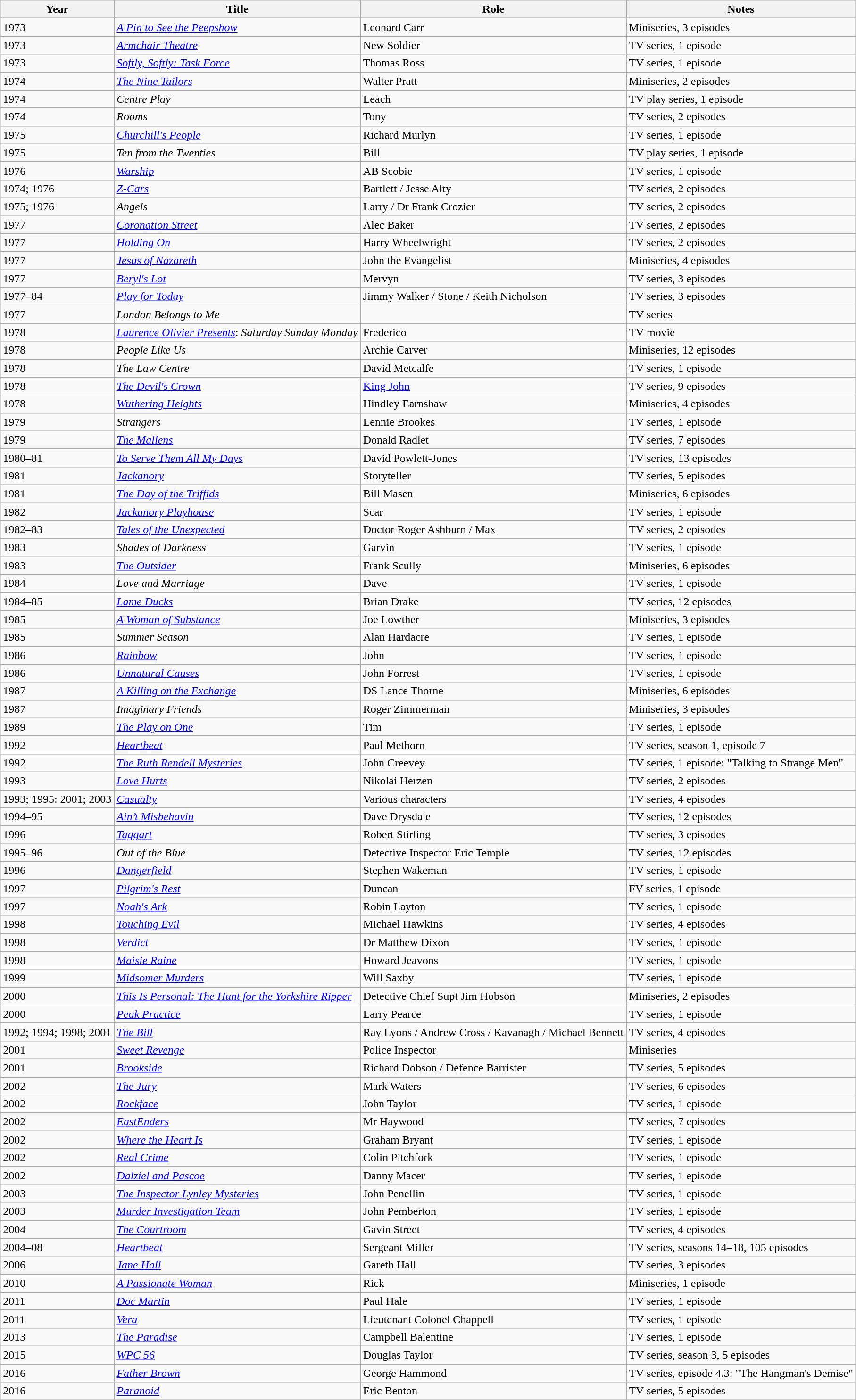<table class="wikitable">
<tr>
<th>Year</th>
<th>Title</th>
<th>Role</th>
<th>Notes</th>
</tr>
<tr>
<td>1973</td>
<td><em><a href='#'>A Pin to See the Peepshow</a></em></td>
<td>Leonard Carr</td>
<td>Miniseries, 3 episodes</td>
</tr>
<tr>
<td>1973</td>
<td><em><a href='#'>Armchair Theatre</a></em></td>
<td>New Soldier</td>
<td>TV series, 1 episode</td>
</tr>
<tr>
<td>1973</td>
<td><em><a href='#'>Softly, Softly: Task Force</a></em></td>
<td>Thomas Ross</td>
<td>TV series, 1 episode</td>
</tr>
<tr>
<td>1974</td>
<td><em><a href='#'>The Nine Tailors</a></em></td>
<td>Walter Pratt</td>
<td>Miniseries, 2 episodes</td>
</tr>
<tr>
<td>1974</td>
<td><em>Centre Play</em></td>
<td>Leach</td>
<td>TV play series, 1 episode</td>
</tr>
<tr>
<td>1974</td>
<td><em>Rooms</em></td>
<td>Tony</td>
<td>TV series, 2 episodes</td>
</tr>
<tr>
<td>1975</td>
<td><em><a href='#'>Churchill's People</a></em></td>
<td>Richard Murlyn</td>
<td>TV series, 1 episode</td>
</tr>
<tr>
<td>1975</td>
<td><em>Ten from the Twenties</em></td>
<td>Bill</td>
<td>TV play series, 1 episode</td>
</tr>
<tr>
<td>1976</td>
<td><em><a href='#'>Warship</a></em></td>
<td>AB Scobie</td>
<td>TV series, 1 episode</td>
</tr>
<tr>
<td>1974; 1976</td>
<td><em><a href='#'>Z-Cars</a></em></td>
<td>Bartlett / Jesse Alty</td>
<td>TV series, 2 episodes</td>
</tr>
<tr>
<td>1975; 1976</td>
<td><em>Angels</em></td>
<td>Larry / Dr Frank Crozier</td>
<td>TV series, 2 episodes</td>
</tr>
<tr>
<td>1977</td>
<td><em><a href='#'>Coronation Street</a></em></td>
<td>Alec Baker</td>
<td>TV series, 2 episodes</td>
</tr>
<tr>
<td>1977</td>
<td><em><a href='#'>Holding On</a></em></td>
<td>Harry Wheelwright</td>
<td>TV series, 2 episodes</td>
</tr>
<tr>
<td>1977</td>
<td><em><a href='#'>Jesus of Nazareth</a></em></td>
<td>John the Evangelist</td>
<td>Miniseries, 4 episodes</td>
</tr>
<tr>
<td>1977</td>
<td><em><a href='#'>Beryl's Lot</a></em></td>
<td>Mervyn</td>
<td>TV series, 3 episodes</td>
</tr>
<tr>
<td>1977–84</td>
<td><em><a href='#'>Play for Today</a></em></td>
<td>Jimmy Walker / Stone / Keith Nicholson</td>
<td>TV series, 3 episodes</td>
</tr>
<tr>
<td>1977</td>
<td><em>London Belongs to Me</em></td>
<td></td>
<td>TV series</td>
</tr>
<tr>
<td>1978</td>
<td><em><a href='#'>Laurence Olivier Presents</a></em>: <em>Saturday Sunday Monday</em></td>
<td>Frederico</td>
<td>TV movie</td>
</tr>
<tr>
<td>1978</td>
<td><em>People Like Us</em></td>
<td>Archie Carver</td>
<td>Miniseries, 12 episodes</td>
</tr>
<tr>
<td>1978</td>
<td><em>The Law Centre</em></td>
<td>David Metcalfe</td>
<td>TV series, 1 episode</td>
</tr>
<tr>
<td>1978</td>
<td><em><a href='#'>The Devil's Crown</a></em></td>
<td><a href='#'>King John</a></td>
<td>TV series, 9 episodes</td>
</tr>
<tr>
<td>1978</td>
<td><em><a href='#'>Wuthering Heights</a></em></td>
<td>Hindley Earnshaw</td>
<td>Miniseries, 4 episodes</td>
</tr>
<tr>
<td>1979</td>
<td><em>Strangers</em></td>
<td>Lennie Brookes</td>
<td>TV series, 1 episode</td>
</tr>
<tr>
<td>1979</td>
<td><em><a href='#'>The Mallens</a></em></td>
<td>Donald Radlet</td>
<td>TV series, 7 episodes</td>
</tr>
<tr>
<td>1980–81</td>
<td><em><a href='#'>To Serve Them All My Days</a></em></td>
<td>David Powlett-Jones</td>
<td>TV series, 13 episodes</td>
</tr>
<tr>
<td>1981</td>
<td><em><a href='#'>Jackanory</a></em></td>
<td>Storyteller</td>
<td>TV series, 5 episodes</td>
</tr>
<tr>
<td>1981</td>
<td><em><a href='#'> The Day of the Triffids</a></em></td>
<td>Bill Masen</td>
<td>Miniseries, 6 episodes</td>
</tr>
<tr>
<td>1982</td>
<td><em><a href='#'>Jackanory Playhouse</a></em></td>
<td>Scar</td>
<td>TV series, 1 episode</td>
</tr>
<tr>
<td>1982–83</td>
<td><em><a href='#'>Tales of the Unexpected</a></em></td>
<td>Doctor Roger Ashburn / Max</td>
<td>TV series, 2 episodes</td>
</tr>
<tr>
<td>1983</td>
<td><em>Shades of Darkness</em></td>
<td>Garvin</td>
<td>TV series, 1 episode</td>
</tr>
<tr>
<td>1983</td>
<td><em><a href='#'>The Outsider</a></em></td>
<td>Frank Scully</td>
<td>Miniseries, 6 episodes</td>
</tr>
<tr>
<td>1984</td>
<td><em>Love and Marriage</em></td>
<td>Dave</td>
<td>TV series, 1 episode</td>
</tr>
<tr>
<td>1984–85</td>
<td><em><a href='#'>Lame Ducks</a></em></td>
<td>Brian Drake</td>
<td>TV series, 12 episodes</td>
</tr>
<tr>
<td>1985</td>
<td><em><a href='#'>A Woman of Substance</a></em></td>
<td>Joe Lowther</td>
<td>Miniseries, 3 episodes</td>
</tr>
<tr>
<td>1985</td>
<td><em>Summer Season</em></td>
<td>Alan Hardacre</td>
<td>TV series, 1 episode</td>
</tr>
<tr>
<td>1986</td>
<td><em><a href='#'>Rainbow</a></em></td>
<td>John</td>
<td>TV series, 1 episode</td>
</tr>
<tr>
<td>1986</td>
<td><em><a href='#'>Unnatural Causes</a></em></td>
<td>John Forrest</td>
<td>TV series, 1 episode</td>
</tr>
<tr>
<td>1987</td>
<td><em><a href='#'>A Killing on the Exchange</a></em></td>
<td>DS Lance Thorne</td>
<td>Miniseries, 6 episodes</td>
</tr>
<tr>
<td>1987</td>
<td><em>Imaginary Friends</em></td>
<td>Roger Zimmerman</td>
<td>Miniseries, 3 episodes</td>
</tr>
<tr>
<td>1989</td>
<td><em><a href='#'>The Play on One</a></em></td>
<td>Tim</td>
<td>TV series, 1 episode</td>
</tr>
<tr>
<td>1992</td>
<td><em><a href='#'>Heartbeat</a></em></td>
<td>Paul Methorn</td>
<td>TV series, season 1, episode 7</td>
</tr>
<tr>
<td>1992</td>
<td><em><a href='#'>The Ruth Rendell Mysteries</a></em></td>
<td>John Creevey</td>
<td>TV series, 1 episode: "Talking to Strange Men"</td>
</tr>
<tr>
<td>1993</td>
<td><em><a href='#'>Love Hurts</a></em></td>
<td>Nikolai Herzen</td>
<td>TV series, 2 episodes</td>
</tr>
<tr>
<td>1993; 1995: 2001; 2003</td>
<td><em><a href='#'>Casualty</a></em></td>
<td>Various characters</td>
<td>TV series, 4 episodes</td>
</tr>
<tr>
<td>1994–95</td>
<td><em><a href='#'>Ain’t Misbehavin</a></em></td>
<td>Dave Drysdale</td>
<td>TV series, 12 episodes</td>
</tr>
<tr>
<td>1996</td>
<td><em><a href='#'>Taggart</a></em></td>
<td>Robert Stirling</td>
<td>TV series, 3 episodes</td>
</tr>
<tr>
<td>1995–96</td>
<td><em>Out of the Blue</em></td>
<td>Detective Inspector Eric Temple</td>
<td>TV series, 12 episodes</td>
</tr>
<tr>
<td>1996</td>
<td><em><a href='#'>Dangerfield</a></em></td>
<td>Stephen Wakeman</td>
<td>TV series, 1 episode</td>
</tr>
<tr>
<td>1997</td>
<td><em><a href='#'>Pilgrim's Rest</a></em></td>
<td>Duncan</td>
<td>FV series, 1 episode</td>
</tr>
<tr>
<td>1997</td>
<td><em><a href='#'>Noah's Ark</a></em></td>
<td>Robin Layton</td>
<td>TV series, 1 episode</td>
</tr>
<tr>
<td>1998</td>
<td><em><a href='#'>Touching Evil</a></em></td>
<td>Michael Hawkins</td>
<td>TV series, 4 episodes</td>
</tr>
<tr>
<td>1998</td>
<td><em><a href='#'>Verdict</a></em></td>
<td>Dr Matthew Dixon</td>
<td>TV series, 1 episode</td>
</tr>
<tr>
<td>1998</td>
<td><em><a href='#'>Maisie Raine</a></em></td>
<td>Howard Jeavons</td>
<td>TV series, 1 episode</td>
</tr>
<tr>
<td>1999</td>
<td><em><a href='#'>Midsomer Murders</a></em></td>
<td>Will Saxby</td>
<td>TV series, 1 episode</td>
</tr>
<tr>
<td>2000</td>
<td><em><a href='#'>This Is Personal: The Hunt for the Yorkshire Ripper</a></em></td>
<td>Detective Chief Supt Jim Hobson</td>
<td>Miniseries, 2 episodes</td>
</tr>
<tr>
<td>2000</td>
<td><em><a href='#'>Peak Practice</a></em></td>
<td>Larry Pearce</td>
<td>TV series, 1 episode</td>
</tr>
<tr>
<td>1992; 1994; 1998; 2001</td>
<td><em><a href='#'>The Bill</a></em></td>
<td>Ray Lyons / Andrew Cross / Kavanagh / Michael Bennett</td>
<td>TV series, 4 episodes</td>
</tr>
<tr>
<td>2001</td>
<td><em><a href='#'>Sweet Revenge</a></em></td>
<td>Police Inspector</td>
<td>Miniseries</td>
</tr>
<tr>
<td>2001</td>
<td><em><a href='#'>Brookside</a></em></td>
<td>Richard Dobson / Defence Barrister</td>
<td>TV series, 5 episodes</td>
</tr>
<tr>
<td>2002</td>
<td><em><a href='#'>The Jury</a></em></td>
<td>Mark Waters</td>
<td>TV series, 6 episodes</td>
</tr>
<tr>
<td>2002</td>
<td><em><a href='#'>Rockface</a></em></td>
<td>John Taylor</td>
<td>TV series, 1 episode</td>
</tr>
<tr>
<td>2002</td>
<td><em><a href='#'>EastEnders</a></em></td>
<td>Mr Haywood</td>
<td>TV series, 7 episodes</td>
</tr>
<tr>
<td>2002</td>
<td><em><a href='#'>Where the Heart Is</a></em></td>
<td>Graham Bryant</td>
<td>TV series, 1 episode</td>
</tr>
<tr>
<td>2002</td>
<td><em><a href='#'>Real Crime</a></em></td>
<td>Colin Pitchfork</td>
<td>TV series, 1 episode</td>
</tr>
<tr>
<td>2002</td>
<td><em><a href='#'>Dalziel and Pascoe</a></em></td>
<td>Danny Macer</td>
<td>TV series, 1 episode</td>
</tr>
<tr>
<td>2003</td>
<td><em><a href='#'>The Inspector Lynley Mysteries</a></em></td>
<td>John Penellin</td>
<td>TV series, 1 episode</td>
</tr>
<tr>
<td>2003</td>
<td><em><a href='#'>Murder Investigation Team</a></em></td>
<td>John Pemberton</td>
<td>TV series, 1 episode</td>
</tr>
<tr>
<td>2004</td>
<td><em><a href='#'>The Courtroom</a></em></td>
<td>Gavin Street</td>
<td>TV series, 4 episodes</td>
</tr>
<tr>
<td>2004–08</td>
<td><em><a href='#'>Heartbeat</a></em></td>
<td>Sergeant Miller</td>
<td>TV series, seasons 14–18, 105 episodes</td>
</tr>
<tr>
<td>2006</td>
<td><em><a href='#'>Jane Hall</a></em></td>
<td>Gareth Hall</td>
<td>TV series, 3 episodes</td>
</tr>
<tr>
<td>2010</td>
<td><em><a href='#'>A Passionate Woman</a></em></td>
<td>Rick</td>
<td>Miniseries, 1 episode</td>
</tr>
<tr>
<td>2011</td>
<td><em><a href='#'>Doc Martin</a></em></td>
<td>Paul Hale</td>
<td>TV series, 1 episode</td>
</tr>
<tr>
<td>2011</td>
<td><em><a href='#'>Vera</a></em></td>
<td>Lieutenant Colonel Chappell</td>
<td>TV series, 1 episode</td>
</tr>
<tr>
<td>2013</td>
<td><em><a href='#'>The Paradise</a></em></td>
<td>Campbell Balentine</td>
<td>TV series, 1 episode</td>
</tr>
<tr>
<td>2015</td>
<td><em><a href='#'>WPC 56</a></em></td>
<td>Douglas Taylor</td>
<td>TV series, season 3, 5 episodes</td>
</tr>
<tr>
<td>2016</td>
<td><em><a href='#'>Father Brown</a></em></td>
<td>George Hammond</td>
<td>TV series, episode 4.3: "The Hangman's Demise"</td>
</tr>
<tr>
<td>2016</td>
<td><em><a href='#'>Paranoid</a></em></td>
<td>Eric Benton</td>
<td>TV series, 5 episodes</td>
</tr>
</table>
